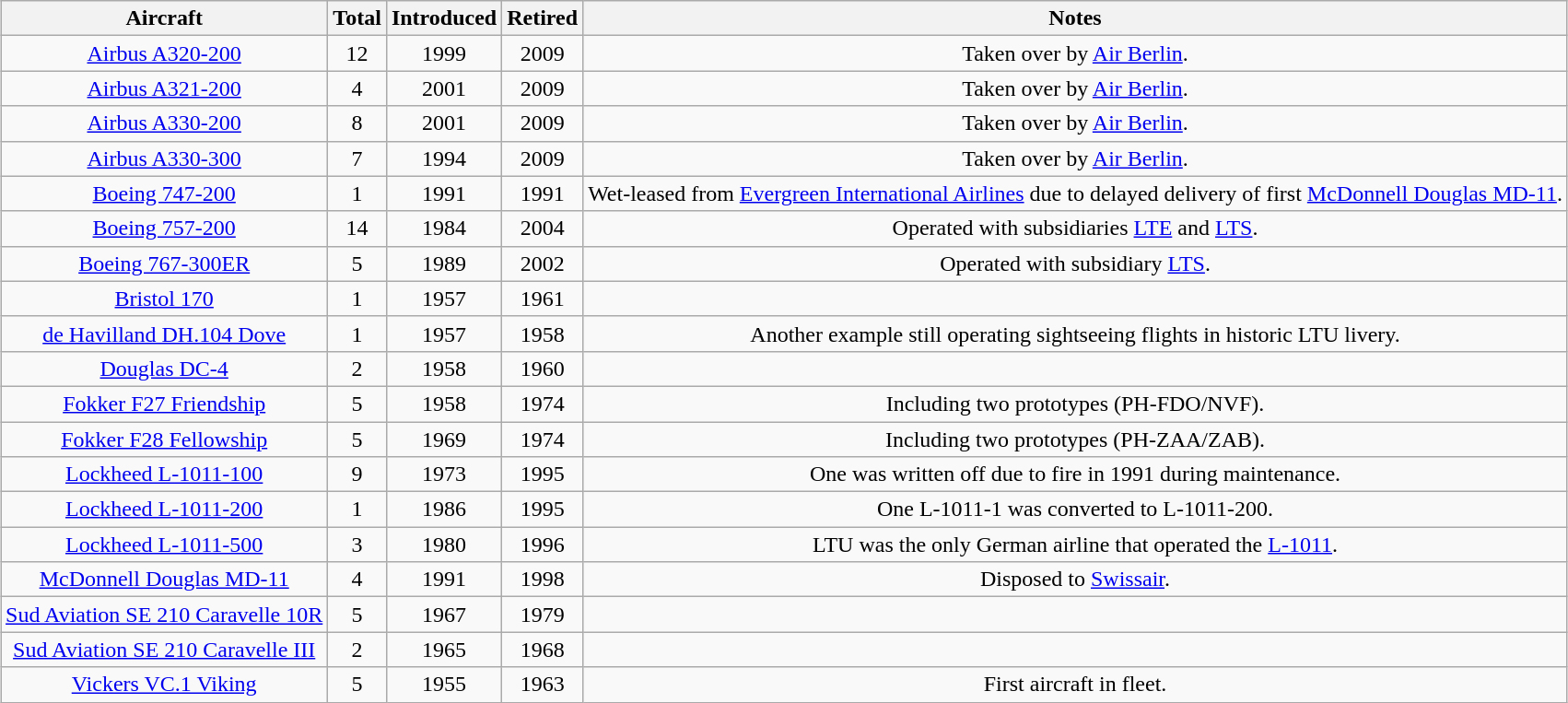<table class="wikitable" style="margin:0.5em auto; text-align:center">
<tr>
<th>Aircraft</th>
<th>Total</th>
<th>Introduced</th>
<th>Retired</th>
<th>Notes</th>
</tr>
<tr>
<td><a href='#'>Airbus A320-200</a></td>
<td>12</td>
<td>1999</td>
<td>2009</td>
<td>Taken over by <a href='#'>Air Berlin</a>.</td>
</tr>
<tr>
<td><a href='#'>Airbus A321-200</a></td>
<td>4</td>
<td>2001</td>
<td>2009</td>
<td>Taken over by <a href='#'>Air Berlin</a>.</td>
</tr>
<tr>
<td><a href='#'>Airbus A330-200</a></td>
<td>8</td>
<td>2001</td>
<td>2009</td>
<td>Taken over by <a href='#'>Air Berlin</a>.</td>
</tr>
<tr>
<td><a href='#'>Airbus A330-300</a></td>
<td>7</td>
<td>1994</td>
<td>2009</td>
<td>Taken over by <a href='#'>Air Berlin</a>.</td>
</tr>
<tr>
<td><a href='#'>Boeing 747-200</a></td>
<td>1</td>
<td>1991</td>
<td>1991</td>
<td>Wet-leased from <a href='#'>Evergreen International Airlines</a> due to delayed delivery of first <a href='#'>McDonnell Douglas MD-11</a>.</td>
</tr>
<tr>
<td><a href='#'>Boeing 757-200</a></td>
<td>14</td>
<td>1984</td>
<td>2004</td>
<td>Operated with subsidiaries <a href='#'>LTE</a> and <a href='#'>LTS</a>.</td>
</tr>
<tr>
<td><a href='#'>Boeing 767-300ER</a></td>
<td>5</td>
<td>1989</td>
<td>2002</td>
<td>Operated with subsidiary <a href='#'>LTS</a>.</td>
</tr>
<tr>
<td><a href='#'>Bristol 170</a></td>
<td>1</td>
<td>1957</td>
<td>1961</td>
<td></td>
</tr>
<tr>
<td><a href='#'>de Havilland DH.104 Dove</a></td>
<td>1</td>
<td>1957</td>
<td>1958</td>
<td>Another example still operating sightseeing flights in historic LTU livery.</td>
</tr>
<tr>
<td><a href='#'>Douglas DC-4</a></td>
<td>2</td>
<td>1958</td>
<td>1960</td>
<td></td>
</tr>
<tr>
<td><a href='#'>Fokker F27 Friendship</a></td>
<td>5</td>
<td>1958</td>
<td>1974</td>
<td>Including two prototypes (PH-FDO/NVF).</td>
</tr>
<tr>
<td><a href='#'>Fokker F28 Fellowship</a></td>
<td>5</td>
<td>1969</td>
<td>1974</td>
<td>Including two prototypes (PH-ZAA/ZAB).</td>
</tr>
<tr>
<td><a href='#'>Lockheed L-1011-100</a></td>
<td>9</td>
<td>1973</td>
<td>1995</td>
<td>One was written off due to fire in 1991 during maintenance.</td>
</tr>
<tr>
<td><a href='#'>Lockheed L-1011-200</a></td>
<td>1</td>
<td>1986</td>
<td>1995</td>
<td>One L-1011-1 was converted to L-1011-200.</td>
</tr>
<tr>
<td><a href='#'>Lockheed L-1011-500</a></td>
<td>3</td>
<td>1980</td>
<td>1996</td>
<td>LTU was the only German airline that operated the <a href='#'>L-1011</a>.</td>
</tr>
<tr>
<td><a href='#'>McDonnell Douglas MD-11</a></td>
<td>4</td>
<td>1991</td>
<td>1998</td>
<td>Disposed to <a href='#'>Swissair</a>.</td>
</tr>
<tr>
<td><a href='#'>Sud Aviation SE 210 Caravelle 10R</a></td>
<td>5</td>
<td>1967</td>
<td>1979</td>
<td></td>
</tr>
<tr>
<td><a href='#'>Sud Aviation SE 210 Caravelle III</a></td>
<td>2</td>
<td>1965</td>
<td>1968</td>
<td></td>
</tr>
<tr>
<td><a href='#'>Vickers VC.1 Viking</a></td>
<td>5</td>
<td>1955</td>
<td>1963</td>
<td>First aircraft in fleet.</td>
</tr>
</table>
